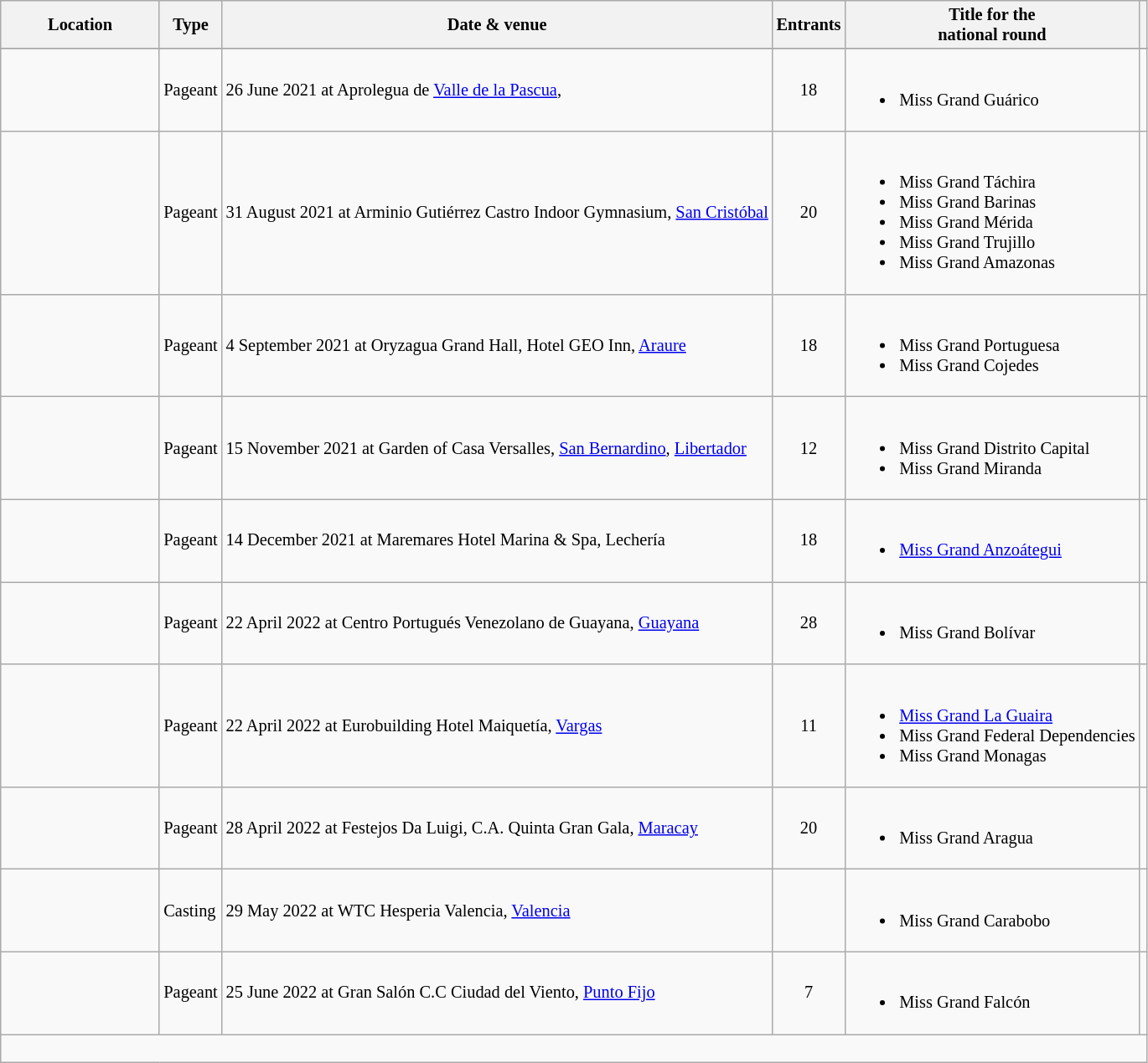<table class="wikitable sortable static-row-numbers" style="font-size: 85%;">
<tr>
<th width=120px class=unsortable>Location</th>
<th class=unsortable>Type</th>
<th class=unsortable>Date & venue</th>
<th class=unsortable>Entrants</th>
<th class=unsortable>Title for the<br>national round</th>
<th class=unsortable></th>
</tr>
<tr id="Table row 1">
</tr>
<tr>
<td><strong></strong></td>
<td>Pageant</td>
<td>26 June 2021 at Aprolegua de <a href='#'>Valle de la Pascua</a>, </td>
<td align=center>18</td>
<td><br><ul><li>Miss Grand Guárico</li></ul></td>
<td align=center></td>
</tr>
<tr>
<td><strong></strong></td>
<td>Pageant</td>
<td>31 August 2021 at Arminio Gutiérrez Castro Indoor Gymnasium, <a href='#'>San Cristóbal</a></td>
<td align=center>20</td>
<td><br><ul><li>Miss Grand Táchira</li><li>Miss Grand Barinas</li><li>Miss Grand Mérida</li><li>Miss Grand Trujillo</li><li>Miss Grand Amazonas</li></ul></td>
<td align=center></td>
</tr>
<tr>
<td><strong></strong></td>
<td>Pageant</td>
<td>4 September 2021 at Oryzagua Grand Hall, Hotel GEO Inn, <a href='#'>Araure</a></td>
<td align=center>18</td>
<td><br><ul><li>Miss Grand Portuguesa</li><li>Miss Grand Cojedes</li></ul></td>
<td align=center></td>
</tr>
<tr>
<td><strong></strong></td>
<td>Pageant</td>
<td>15 November 2021 at Garden of Casa Versalles, <a href='#'>San Bernardino</a>, <a href='#'>Libertador</a></td>
<td align=center>12</td>
<td><br><ul><li>Miss Grand Distrito Capital</li><li>Miss Grand Miranda</li></ul></td>
<td align=center></td>
</tr>
<tr>
<td><strong></strong></td>
<td>Pageant</td>
<td>14 December 2021 at Maremares Hotel Marina & Spa, Lechería</td>
<td align=center>18</td>
<td><br><ul><li><a href='#'>Miss Grand Anzoátegui</a></li></ul></td>
<td align=center></td>
</tr>
<tr>
<td><strong></strong></td>
<td>Pageant</td>
<td>22 April 2022 at Centro Portugués Venezolano de Guayana, <a href='#'>Guayana</a></td>
<td align=center>28</td>
<td><br><ul><li>Miss Grand Bolívar</li></ul></td>
<td align=center></td>
</tr>
<tr>
<td><strong></strong></td>
<td>Pageant</td>
<td>22 April 2022 at Eurobuilding Hotel Maiquetía, <a href='#'>Vargas</a></td>
<td align=center>11</td>
<td><br><ul><li><a href='#'>Miss Grand La Guaira</a></li><li>Miss Grand Federal Dependencies</li><li>Miss Grand Monagas</li></ul></td>
<td align=center></td>
</tr>
<tr>
<td><strong></strong></td>
<td>Pageant</td>
<td>28 April 2022 at Festejos Da Luigi, C.A. Quinta Gran Gala, <a href='#'>Maracay</a></td>
<td aLIGN=CENTER>20</td>
<td><br><ul><li>Miss Grand Aragua</li></ul></td>
<td align=center></td>
</tr>
<tr>
<td><strong></strong></td>
<td>Casting</td>
<td>29 May 2022 at WTC Hesperia Valencia, <a href='#'>Valencia</a></td>
<td></td>
<td><br><ul><li>Miss Grand Carabobo</li></ul></td>
<td align=center></td>
</tr>
<tr>
<td><strong></strong></td>
<td>Pageant</td>
<td>25 June 2022 at  Gran Salón C.C Ciudad del Viento, <a href='#'>Punto Fijo</a></td>
<td align=center>7</td>
<td><br><ul><li>Miss Grand Falcón</li></ul></td>
<td align=center></td>
</tr>
<tr class="static-row-header";>
<td colspan="99"><br></td>
</tr>
</table>
